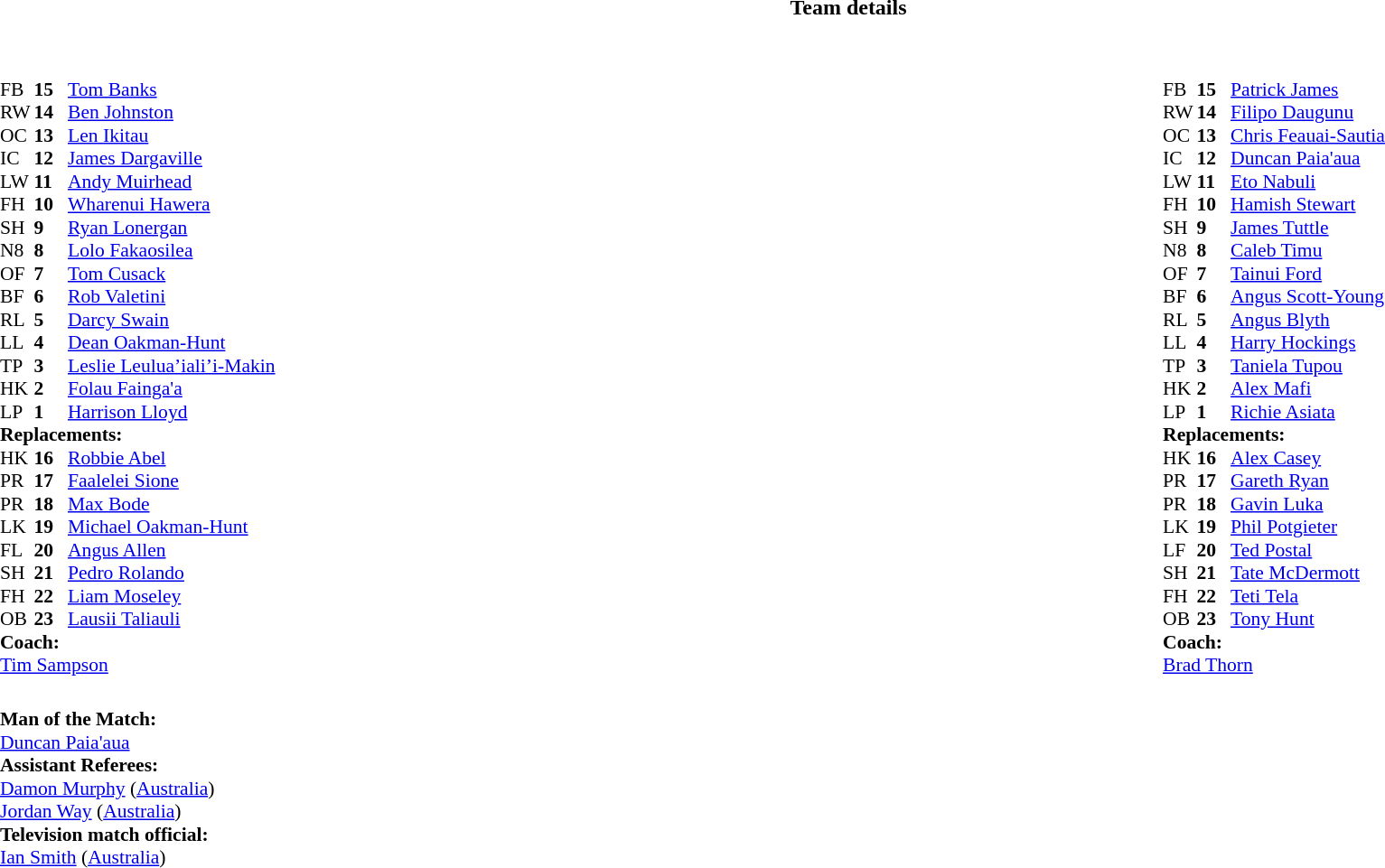<table border="0" width="100%" class="collapsible collapsed">
<tr>
<th>Team details</th>
</tr>
<tr>
<td><br><table width="100%">
<tr>
<td valign="top" width="50%"><br><table style="font-size: 90%" cellspacing="0" cellpadding="0">
<tr>
<th width="25"></th>
<th width="25"></th>
</tr>
<tr>
<td>FB</td>
<td><strong>15</strong></td>
<td><a href='#'>Tom Banks</a></td>
<td></td>
<td></td>
</tr>
<tr>
<td>RW</td>
<td><strong>14</strong></td>
<td><a href='#'>Ben Johnston</a></td>
<td></td>
<td></td>
</tr>
<tr>
<td>OC</td>
<td><strong>13</strong></td>
<td><a href='#'>Len Ikitau</a></td>
<td></td>
<td></td>
</tr>
<tr>
<td>IC</td>
<td><strong>12</strong></td>
<td><a href='#'>James Dargaville</a></td>
<td></td>
<td></td>
</tr>
<tr>
<td>LW</td>
<td><strong>11</strong></td>
<td><a href='#'>Andy Muirhead</a></td>
<td></td>
<td></td>
</tr>
<tr>
<td>FH</td>
<td><strong>10</strong></td>
<td><a href='#'>Wharenui Hawera</a></td>
<td></td>
<td></td>
</tr>
<tr>
<td>SH</td>
<td><strong>9</strong></td>
<td><a href='#'>Ryan Lonergan</a></td>
<td></td>
<td></td>
</tr>
<tr>
<td>N8</td>
<td><strong>8</strong></td>
<td><a href='#'>Lolo Fakaosilea</a></td>
<td></td>
<td></td>
</tr>
<tr>
<td>OF</td>
<td><strong>7</strong></td>
<td><a href='#'>Tom Cusack</a></td>
<td></td>
<td></td>
</tr>
<tr>
<td>BF</td>
<td><strong>6</strong></td>
<td><a href='#'>Rob Valetini</a></td>
<td></td>
<td></td>
</tr>
<tr>
<td>RL</td>
<td><strong>5</strong></td>
<td><a href='#'>Darcy Swain</a></td>
<td></td>
<td></td>
</tr>
<tr>
<td>LL</td>
<td><strong>4</strong></td>
<td><a href='#'>Dean Oakman-Hunt</a></td>
<td></td>
<td></td>
</tr>
<tr>
<td>TP</td>
<td><strong>3</strong></td>
<td><a href='#'>Leslie Leulua’iali’i-Makin</a></td>
<td></td>
<td></td>
</tr>
<tr>
<td>HK</td>
<td><strong>2</strong></td>
<td><a href='#'>Folau Fainga'a</a></td>
<td></td>
<td></td>
</tr>
<tr>
<td>LP</td>
<td><strong>1</strong></td>
<td><a href='#'>Harrison Lloyd</a></td>
<td></td>
<td></td>
</tr>
<tr>
<td colspan=3><strong>Replacements:</strong></td>
</tr>
<tr>
<td>HK</td>
<td><strong>16</strong></td>
<td><a href='#'>Robbie Abel</a></td>
<td></td>
<td></td>
</tr>
<tr>
<td>PR</td>
<td><strong>17</strong></td>
<td><a href='#'>Faalelei Sione</a></td>
<td></td>
<td></td>
</tr>
<tr>
<td>PR</td>
<td><strong>18</strong></td>
<td><a href='#'>Max Bode</a></td>
<td></td>
<td></td>
</tr>
<tr>
<td>LK</td>
<td><strong>19</strong></td>
<td><a href='#'>Michael Oakman-Hunt</a></td>
<td></td>
<td></td>
</tr>
<tr>
<td>FL</td>
<td><strong>20</strong></td>
<td><a href='#'>Angus Allen</a></td>
<td></td>
<td></td>
</tr>
<tr>
<td>SH</td>
<td><strong>21</strong></td>
<td><a href='#'>Pedro Rolando</a></td>
<td></td>
<td></td>
</tr>
<tr>
<td>FH</td>
<td><strong>22</strong></td>
<td><a href='#'>Liam Moseley</a></td>
<td></td>
<td></td>
</tr>
<tr>
<td>OB</td>
<td><strong>23</strong></td>
<td><a href='#'>Lausii Taliauli</a></td>
<td></td>
<td></td>
</tr>
<tr>
<td colspan=3><strong>Coach:</strong></td>
</tr>
<tr>
<td colspan="4"><a href='#'>Tim Sampson</a></td>
</tr>
</table>
</td>
<td valign="top" width="50%"><br><table style="font-size: 90%" cellspacing="0" cellpadding="0" align="center">
<tr>
<td colspan="4"></td>
</tr>
<tr>
<th width="25"></th>
<th width="25"></th>
</tr>
<tr>
<td>FB</td>
<td><strong>15</strong></td>
<td><a href='#'>Patrick James</a></td>
<td></td>
<td></td>
</tr>
<tr>
<td>RW</td>
<td><strong>14</strong></td>
<td><a href='#'>Filipo Daugunu</a></td>
<td></td>
<td></td>
</tr>
<tr>
<td>OC</td>
<td><strong>13</strong></td>
<td><a href='#'>Chris Feauai-Sautia</a></td>
<td></td>
<td></td>
</tr>
<tr>
<td>IC</td>
<td><strong>12</strong></td>
<td><a href='#'>Duncan Paia'aua</a></td>
<td></td>
<td></td>
</tr>
<tr>
<td>LW</td>
<td><strong>11</strong></td>
<td><a href='#'>Eto Nabuli</a></td>
<td></td>
<td></td>
</tr>
<tr>
<td>FH</td>
<td><strong>10</strong></td>
<td><a href='#'>Hamish Stewart</a></td>
<td></td>
<td></td>
</tr>
<tr>
<td>SH</td>
<td><strong>9</strong></td>
<td><a href='#'>James Tuttle</a></td>
<td></td>
<td></td>
</tr>
<tr>
<td>N8</td>
<td><strong>8</strong></td>
<td><a href='#'>Caleb Timu</a></td>
<td></td>
<td></td>
</tr>
<tr>
<td>OF</td>
<td><strong>7</strong></td>
<td><a href='#'>Tainui Ford</a></td>
<td></td>
<td></td>
</tr>
<tr>
<td>BF</td>
<td><strong>6</strong></td>
<td><a href='#'>Angus Scott-Young</a></td>
<td></td>
<td></td>
</tr>
<tr>
<td>RL</td>
<td><strong>5</strong></td>
<td><a href='#'>Angus Blyth</a></td>
<td></td>
<td></td>
</tr>
<tr>
<td>LL</td>
<td><strong>4</strong></td>
<td><a href='#'>Harry Hockings</a></td>
<td></td>
<td></td>
</tr>
<tr>
<td>TP</td>
<td><strong>3</strong></td>
<td><a href='#'>Taniela Tupou</a></td>
<td></td>
<td></td>
</tr>
<tr>
<td>HK</td>
<td><strong>2</strong></td>
<td><a href='#'>Alex Mafi</a></td>
<td></td>
<td></td>
</tr>
<tr>
<td>LP</td>
<td><strong>1</strong></td>
<td><a href='#'>Richie Asiata</a></td>
<td></td>
<td></td>
</tr>
<tr>
<td colspan=3><strong>Replacements:</strong></td>
</tr>
<tr>
<td>HK</td>
<td><strong>16</strong></td>
<td><a href='#'>Alex Casey</a></td>
<td></td>
<td></td>
</tr>
<tr>
<td>PR</td>
<td><strong>17</strong></td>
<td><a href='#'>Gareth Ryan</a></td>
<td></td>
<td></td>
</tr>
<tr>
<td>PR</td>
<td><strong>18</strong></td>
<td><a href='#'>Gavin Luka</a></td>
<td></td>
<td></td>
</tr>
<tr>
<td>LK</td>
<td><strong>19</strong></td>
<td><a href='#'>Phil Potgieter</a></td>
<td></td>
<td></td>
</tr>
<tr>
<td>LF</td>
<td><strong>20</strong></td>
<td><a href='#'>Ted Postal</a></td>
<td></td>
<td></td>
</tr>
<tr>
<td>SH</td>
<td><strong>21</strong></td>
<td><a href='#'>Tate McDermott</a></td>
<td></td>
<td></td>
</tr>
<tr>
<td>FH</td>
<td><strong>22</strong></td>
<td><a href='#'>Teti Tela</a></td>
<td></td>
<td></td>
</tr>
<tr>
<td>OB</td>
<td><strong>23</strong></td>
<td><a href='#'>Tony Hunt</a></td>
<td></td>
<td></td>
</tr>
<tr>
<td colspan=3><strong>Coach:</strong></td>
</tr>
<tr>
<td colspan="4"><a href='#'>Brad Thorn</a></td>
</tr>
</table>
</td>
</tr>
</table>
<table width=100% style="font-size: 90%">
<tr>
<td><br><strong>Man of the Match:</strong>
<br><a href='#'>Duncan Paia'aua</a><br><strong>Assistant Referees:</strong>
<br><a href='#'>Damon Murphy</a> (<a href='#'>Australia</a>)
<br><a href='#'>Jordan Way</a> (<a href='#'>Australia</a>)
<br><strong>Television match official:</strong>
<br><a href='#'>Ian Smith</a> (<a href='#'>Australia</a>)</td>
</tr>
</table>
</td>
</tr>
</table>
